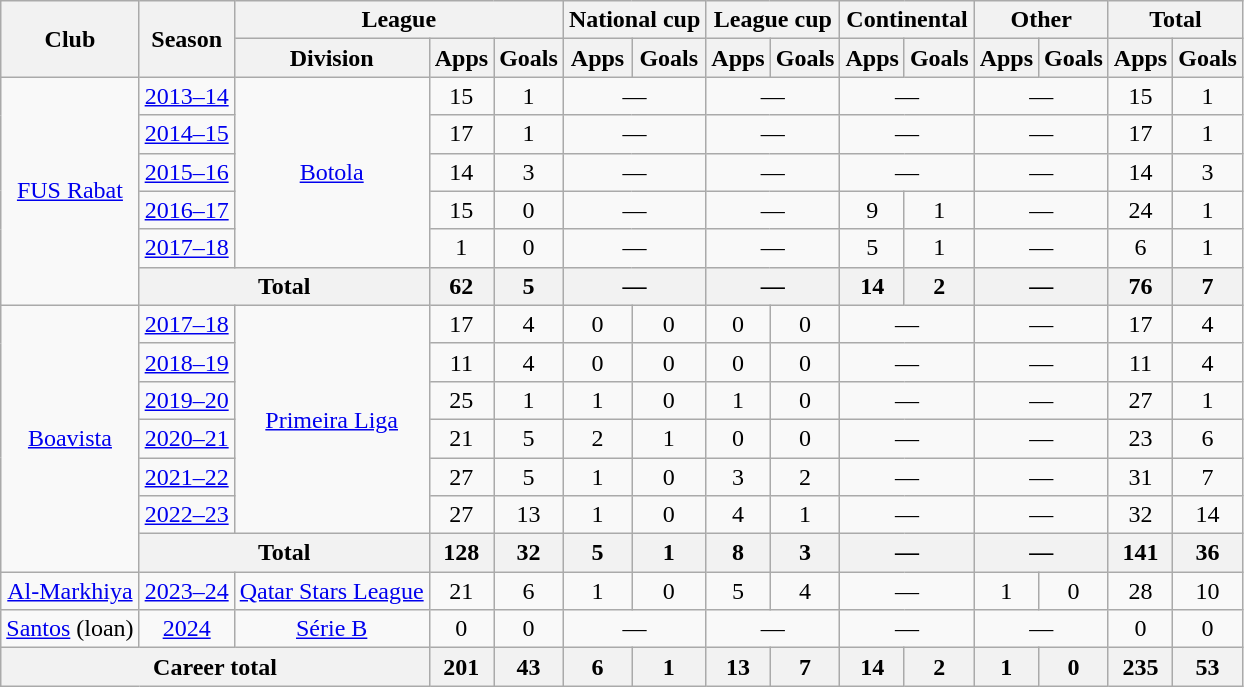<table class="wikitable" style="text-align: center">
<tr>
<th rowspan="2">Club</th>
<th rowspan="2">Season</th>
<th colspan="3">League</th>
<th colspan="2">National cup</th>
<th colspan="2">League cup</th>
<th colspan="2">Continental</th>
<th colspan="2">Other</th>
<th colspan="2">Total</th>
</tr>
<tr>
<th>Division</th>
<th>Apps</th>
<th>Goals</th>
<th>Apps</th>
<th>Goals</th>
<th>Apps</th>
<th>Goals</th>
<th>Apps</th>
<th>Goals</th>
<th>Apps</th>
<th>Goals</th>
<th>Apps</th>
<th>Goals</th>
</tr>
<tr>
<td rowspan="6"><a href='#'>FUS Rabat</a></td>
<td><a href='#'>2013–14</a></td>
<td rowspan="5"><a href='#'>Botola</a></td>
<td>15</td>
<td>1</td>
<td colspan="2">—</td>
<td colspan="2">—</td>
<td colspan="2">—</td>
<td colspan="2">—</td>
<td>15</td>
<td>1</td>
</tr>
<tr>
<td><a href='#'>2014–15</a></td>
<td>17</td>
<td>1</td>
<td colspan="2">—</td>
<td colspan="2">—</td>
<td colspan="2">—</td>
<td colspan="2">—</td>
<td>17</td>
<td>1</td>
</tr>
<tr>
<td><a href='#'>2015–16</a></td>
<td>14</td>
<td>3</td>
<td colspan="2">—</td>
<td colspan="2">—</td>
<td colspan="2">—</td>
<td colspan="2">—</td>
<td>14</td>
<td>3</td>
</tr>
<tr>
<td><a href='#'>2016–17</a></td>
<td>15</td>
<td>0</td>
<td colspan="2">—</td>
<td colspan="2">—</td>
<td>9</td>
<td>1</td>
<td colspan="2">—</td>
<td>24</td>
<td>1</td>
</tr>
<tr>
<td><a href='#'>2017–18</a></td>
<td>1</td>
<td>0</td>
<td colspan="2">—</td>
<td colspan="2">—</td>
<td>5</td>
<td>1</td>
<td colspan="2">—</td>
<td>6</td>
<td>1</td>
</tr>
<tr>
<th colspan="2"><strong>Total</strong></th>
<th>62</th>
<th>5</th>
<th colspan="2">—</th>
<th colspan="2">—</th>
<th>14</th>
<th>2</th>
<th colspan="2">—</th>
<th>76</th>
<th>7</th>
</tr>
<tr>
<td rowspan="7"><a href='#'>Boavista</a></td>
<td><a href='#'>2017–18</a></td>
<td rowspan="6"><a href='#'>Primeira Liga</a></td>
<td>17</td>
<td>4</td>
<td>0</td>
<td>0</td>
<td>0</td>
<td>0</td>
<td colspan="2">—</td>
<td colspan="2">—</td>
<td>17</td>
<td>4</td>
</tr>
<tr>
<td><a href='#'>2018–19</a></td>
<td>11</td>
<td>4</td>
<td>0</td>
<td>0</td>
<td>0</td>
<td>0</td>
<td colspan="2">—</td>
<td colspan="2">—</td>
<td>11</td>
<td>4</td>
</tr>
<tr>
<td><a href='#'>2019–20</a></td>
<td>25</td>
<td>1</td>
<td>1</td>
<td>0</td>
<td>1</td>
<td>0</td>
<td colspan="2">—</td>
<td colspan="2">—</td>
<td>27</td>
<td>1</td>
</tr>
<tr>
<td><a href='#'>2020–21</a></td>
<td>21</td>
<td>5</td>
<td>2</td>
<td>1</td>
<td>0</td>
<td>0</td>
<td colspan="2">—</td>
<td colspan="2">—</td>
<td>23</td>
<td>6</td>
</tr>
<tr>
<td><a href='#'>2021–22</a></td>
<td>27</td>
<td>5</td>
<td>1</td>
<td>0</td>
<td>3</td>
<td>2</td>
<td colspan="2">—</td>
<td colspan="2">—</td>
<td>31</td>
<td>7</td>
</tr>
<tr>
<td><a href='#'>2022–23</a></td>
<td>27</td>
<td>13</td>
<td>1</td>
<td>0</td>
<td>4</td>
<td>1</td>
<td colspan="2">—</td>
<td colspan="2">—</td>
<td>32</td>
<td>14</td>
</tr>
<tr>
<th colspan="2">Total</th>
<th>128</th>
<th>32</th>
<th>5</th>
<th>1</th>
<th>8</th>
<th>3</th>
<th colspan="2">—</th>
<th colspan="2">—</th>
<th>141</th>
<th>36</th>
</tr>
<tr>
<td><a href='#'>Al-Markhiya</a></td>
<td><a href='#'>2023–24</a></td>
<td><a href='#'>Qatar Stars League</a></td>
<td>21</td>
<td>6</td>
<td>1</td>
<td>0</td>
<td>5</td>
<td>4</td>
<td colspan="2">—</td>
<td>1</td>
<td>0</td>
<td>28</td>
<td>10</td>
</tr>
<tr>
<td><a href='#'>Santos</a> (loan)</td>
<td><a href='#'>2024</a></td>
<td><a href='#'>Série B</a></td>
<td>0</td>
<td>0</td>
<td colspan="2">—</td>
<td colspan="2">—</td>
<td colspan="2">—</td>
<td colspan="2">—</td>
<td>0</td>
<td>0</td>
</tr>
<tr>
<th colspan="3"><strong>Career total</strong></th>
<th>201</th>
<th>43</th>
<th>6</th>
<th>1</th>
<th>13</th>
<th>7</th>
<th>14</th>
<th>2</th>
<th>1</th>
<th>0</th>
<th>235</th>
<th>53</th>
</tr>
</table>
